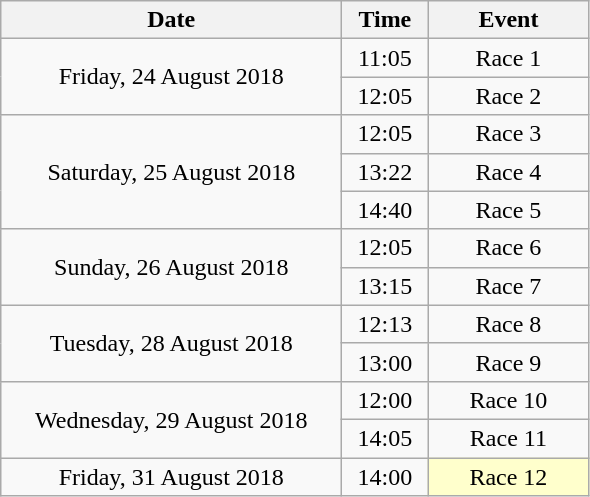<table class = "wikitable" style="text-align:center;">
<tr>
<th width=220>Date</th>
<th width=50>Time</th>
<th width=100>Event</th>
</tr>
<tr>
<td rowspan=2>Friday, 24 August 2018</td>
<td>11:05</td>
<td>Race 1</td>
</tr>
<tr>
<td>12:05</td>
<td>Race 2</td>
</tr>
<tr>
<td rowspan=3>Saturday, 25 August 2018</td>
<td>12:05</td>
<td>Race 3</td>
</tr>
<tr>
<td>13:22</td>
<td>Race 4</td>
</tr>
<tr>
<td>14:40</td>
<td>Race 5</td>
</tr>
<tr>
<td rowspan=2>Sunday, 26 August 2018</td>
<td>12:05</td>
<td>Race 6</td>
</tr>
<tr>
<td>13:15</td>
<td>Race 7</td>
</tr>
<tr>
<td rowspan=2>Tuesday, 28 August 2018</td>
<td>12:13</td>
<td>Race 8</td>
</tr>
<tr>
<td>13:00</td>
<td>Race 9</td>
</tr>
<tr>
<td rowspan=2>Wednesday, 29 August 2018</td>
<td>12:00</td>
<td>Race 10</td>
</tr>
<tr>
<td>14:05</td>
<td>Race 11</td>
</tr>
<tr>
<td>Friday, 31 August 2018</td>
<td>14:00</td>
<td bgcolor=ffffcc>Race 12</td>
</tr>
</table>
